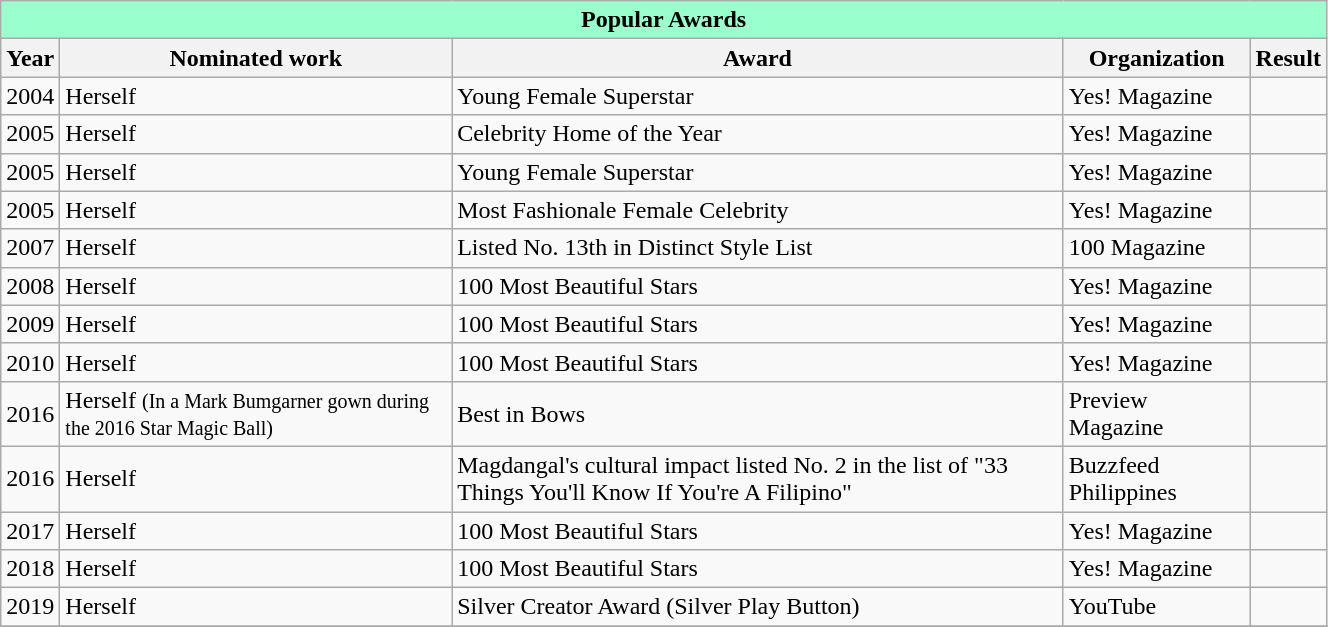<table width="70%" class="wikitable sortable">
<tr>
<th colspan="5" - style="background:#99FFCC;" align="center">Popular Awards</th>
</tr>
<tr>
<th>Year</th>
<th>Nominated work</th>
<th>Award</th>
<th>Organization</th>
<th>Result</th>
</tr>
<tr>
<td>2004</td>
<td>Herself</td>
<td>Young Female Superstar</td>
<td>Yes! Magazine</td>
<td></td>
</tr>
<tr>
<td>2005</td>
<td>Herself</td>
<td>Celebrity Home of the Year</td>
<td>Yes! Magazine</td>
<td></td>
</tr>
<tr>
<td>2005</td>
<td>Herself</td>
<td>Young Female Superstar</td>
<td>Yes! Magazine</td>
<td></td>
</tr>
<tr>
<td>2005</td>
<td>Herself</td>
<td>Most Fashionale Female Celebrity</td>
<td>Yes! Magazine</td>
<td></td>
</tr>
<tr>
<td>2007</td>
<td>Herself</td>
<td>Listed No. 13th in Distinct Style List</td>
<td>100 Magazine</td>
<td></td>
</tr>
<tr>
<td>2008</td>
<td>Herself</td>
<td>100 Most Beautiful Stars</td>
<td>Yes! Magazine</td>
<td></td>
</tr>
<tr>
<td>2009</td>
<td>Herself</td>
<td>100 Most Beautiful Stars</td>
<td>Yes! Magazine</td>
<td></td>
</tr>
<tr>
<td>2010</td>
<td>Herself</td>
<td>100 Most Beautiful Stars</td>
<td>Yes! Magazine</td>
<td></td>
</tr>
<tr>
<td>2016</td>
<td>Herself <small>(In a Mark Bumgarner gown during the 2016 Star Magic Ball)</small></td>
<td>Best in Bows</td>
<td>Preview Magazine</td>
<td></td>
</tr>
<tr>
<td>2016</td>
<td>Herself</td>
<td>Magdangal's cultural impact listed No. 2 in the list of "33 Things You'll Know If You're A Filipino"</td>
<td>Buzzfeed Philippines</td>
<td></td>
</tr>
<tr>
<td>2017</td>
<td>Herself</td>
<td>100 Most Beautiful Stars</td>
<td>Yes! Magazine</td>
<td></td>
</tr>
<tr>
<td>2018</td>
<td>Herself</td>
<td>100 Most Beautiful Stars</td>
<td>Yes! Magazine</td>
<td></td>
</tr>
<tr>
<td>2019</td>
<td>Herself</td>
<td>Silver Creator Award (Silver Play Button)</td>
<td>YouTube</td>
<td></td>
</tr>
<tr>
</tr>
</table>
